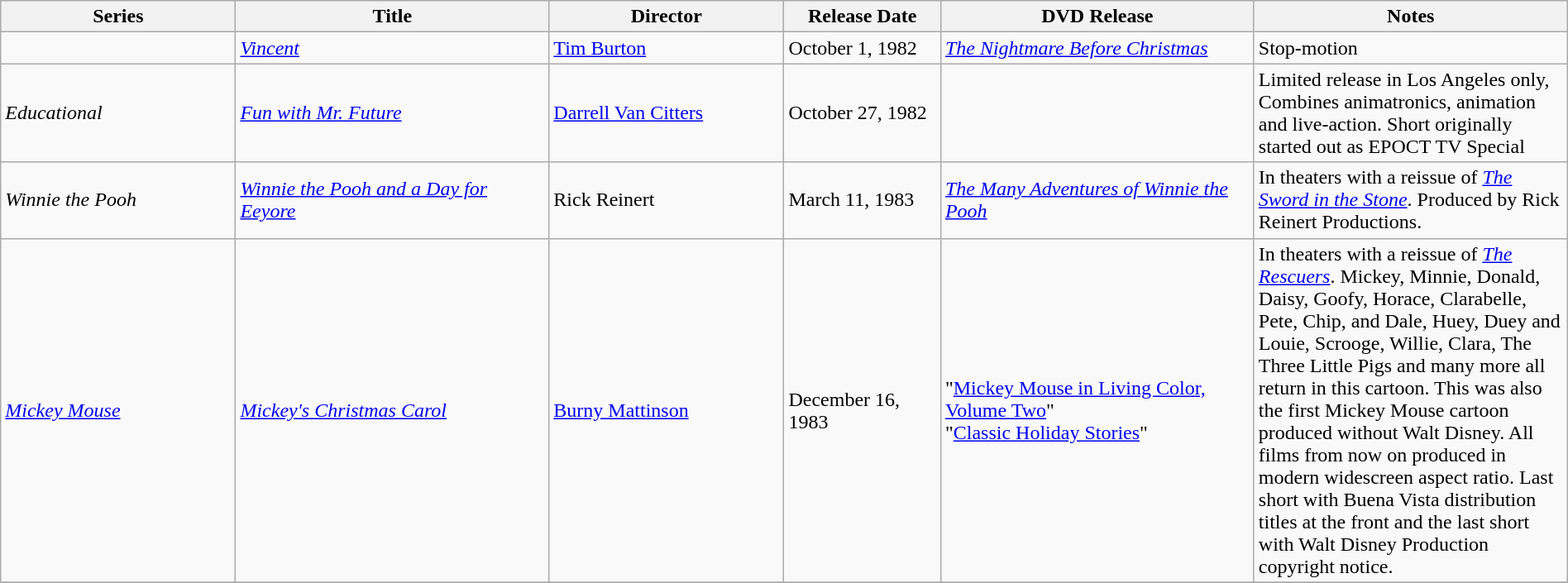<table class="wikitable" style="width:100%;">
<tr>
<th style="width:15%;">Series</th>
<th style="width:20%;">Title</th>
<th style="width:15%;">Director</th>
<th style="width:10%;">Release Date</th>
<th style="width:20%;">DVD Release</th>
<th style="width:20%;">Notes</th>
</tr>
<tr>
<td></td>
<td><em><a href='#'>Vincent</a></em></td>
<td><a href='#'>Tim Burton</a></td>
<td>October 1, 1982</td>
<td><em><a href='#'>The Nightmare Before Christmas</a></em></td>
<td>Stop-motion</td>
</tr>
<tr>
<td><em>Educational</em></td>
<td><em><a href='#'>Fun with Mr. Future</a></em></td>
<td><a href='#'>Darrell Van Citters</a></td>
<td>October 27, 1982</td>
<td></td>
<td>Limited release in Los Angeles only, Combines animatronics, animation and live-action. Short originally started out as EPOCT TV Special</td>
</tr>
<tr>
<td><em>Winnie the Pooh</em></td>
<td><em><a href='#'>Winnie the Pooh and a Day for Eeyore</a></em></td>
<td>Rick Reinert</td>
<td>March 11, 1983</td>
<td><em><a href='#'>The Many Adventures of Winnie the Pooh</a></em></td>
<td>In theaters with a reissue of <em><a href='#'>The Sword in the Stone</a></em>. Produced by Rick Reinert Productions.</td>
</tr>
<tr>
<td><em><a href='#'>Mickey Mouse</a></em></td>
<td><em><a href='#'>Mickey's Christmas Carol</a></em> </td>
<td><a href='#'>Burny Mattinson</a></td>
<td>December 16, 1983</td>
<td>"<a href='#'>Mickey Mouse in Living Color, Volume Two</a>" <br>"<a href='#'>Classic Holiday Stories</a>"</td>
<td>In theaters with a reissue of <em><a href='#'>The Rescuers</a></em>. Mickey, Minnie, Donald, Daisy, Goofy, Horace, Clarabelle, Pete, Chip, and Dale, Huey, Duey and Louie, Scrooge, Willie, Clara, The Three Little Pigs and many more all return in this cartoon. This was also the first Mickey Mouse cartoon produced without Walt Disney. All films from now on produced in modern widescreen aspect ratio. Last short with Buena Vista distribution titles at the front and the last short with Walt Disney Production copyright notice.</td>
</tr>
<tr>
</tr>
</table>
